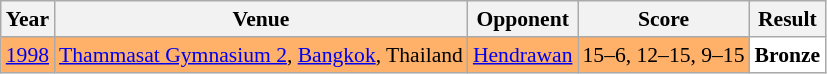<table class="sortable wikitable" style="font-size: 90%;">
<tr>
<th>Year</th>
<th>Venue</th>
<th>Opponent</th>
<th>Score</th>
<th>Result</th>
</tr>
<tr style="background:#FFB069">
<td align="center"><a href='#'>1998</a></td>
<td align="left"><a href='#'>Thammasat Gymnasium 2</a>, <a href='#'>Bangkok</a>, Thailand</td>
<td align="left"> <a href='#'>Hendrawan</a></td>
<td align="left">15–6, 12–15, 9–15</td>
<td style="text-align:left; background:white"> <strong>Bronze</strong></td>
</tr>
</table>
